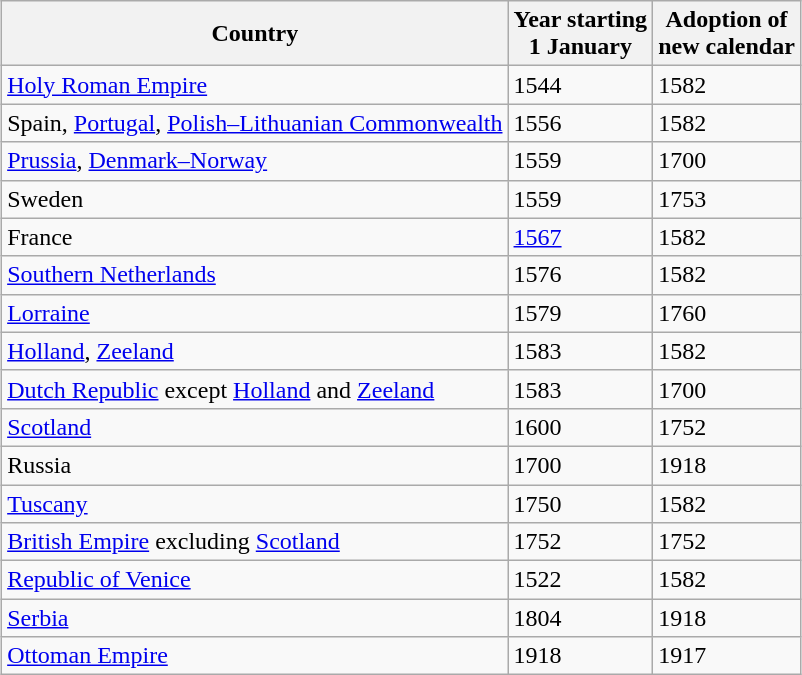<table class="wikitable sortable" style="margin:auto;">
<tr>
<th>Country</th>
<th>Year starting<br>1 January</th>
<th>Adoption of<br> new calendar</th>
</tr>
<tr>
<td><a href='#'>Holy Roman Empire</a></td>
<td>1544</td>
<td>1582</td>
</tr>
<tr>
<td>Spain, <a href='#'>Portugal</a>, <a href='#'>Polish–Lithuanian Commonwealth</a></td>
<td>1556</td>
<td>1582</td>
</tr>
<tr>
<td><a href='#'>Prussia</a>, <a href='#'>Denmark–Norway</a></td>
<td>1559</td>
<td>1700</td>
</tr>
<tr>
<td>Sweden</td>
<td>1559</td>
<td>1753</td>
</tr>
<tr>
<td>France</td>
<td><a href='#'>1567</a></td>
<td>1582</td>
</tr>
<tr>
<td><a href='#'>Southern Netherlands</a></td>
<td>1576</td>
<td>1582</td>
</tr>
<tr>
<td><a href='#'>Lorraine</a></td>
<td>1579</td>
<td>1760</td>
</tr>
<tr>
<td><a href='#'>Holland</a>, <a href='#'>Zeeland</a></td>
<td>1583</td>
<td>1582</td>
</tr>
<tr>
<td><a href='#'>Dutch Republic</a> except <a href='#'>Holland</a> and <a href='#'>Zeeland</a></td>
<td>1583</td>
<td>1700</td>
</tr>
<tr>
<td><a href='#'>Scotland</a></td>
<td>1600</td>
<td>1752</td>
</tr>
<tr>
<td>Russia</td>
<td>1700</td>
<td>1918</td>
</tr>
<tr>
<td><a href='#'>Tuscany</a></td>
<td>1750</td>
<td>1582</td>
</tr>
<tr>
<td><a href='#'>British Empire</a> excluding <a href='#'>Scotland</a></td>
<td>1752</td>
<td>1752</td>
</tr>
<tr>
<td><a href='#'>Republic of Venice</a></td>
<td>1522</td>
<td>1582</td>
</tr>
<tr>
<td><a href='#'>Serbia</a></td>
<td>1804</td>
<td>1918</td>
</tr>
<tr>
<td><a href='#'>Ottoman Empire</a></td>
<td>1918</td>
<td>1917</td>
</tr>
</table>
